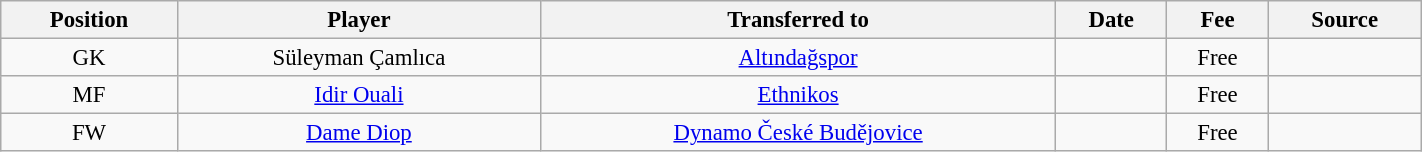<table class="wikitable sortable" style="width:75%; font-size:95%; text-align:center;">
<tr>
<th>Position</th>
<th>Player</th>
<th>Transferred to</th>
<th>Date</th>
<th>Fee</th>
<th>Source</th>
</tr>
<tr>
<td align=center>GK</td>
<td> Süleyman Çamlıca</td>
<td> <a href='#'>Altındağspor</a></td>
<td></td>
<td>Free</td>
<td></td>
</tr>
<tr>
<td align=center>MF</td>
<td> <a href='#'>Idir Ouali</a></td>
<td> <a href='#'>Ethnikos</a></td>
<td></td>
<td>Free</td>
<td></td>
</tr>
<tr>
<td align=center>FW</td>
<td> <a href='#'>Dame Diop</a></td>
<td> <a href='#'>Dynamo České Budějovice</a></td>
<td></td>
<td>Free</td>
<td></td>
</tr>
</table>
